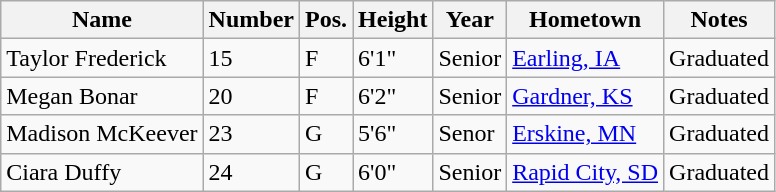<table class="wikitable sortable" border="1">
<tr>
<th>Name</th>
<th>Number</th>
<th>Pos.</th>
<th>Height</th>
<th>Year</th>
<th>Hometown</th>
<th class="unsortable">Notes</th>
</tr>
<tr>
<td>Taylor Frederick</td>
<td>15</td>
<td>F</td>
<td>6'1"</td>
<td>Senior</td>
<td><a href='#'>Earling, IA</a></td>
<td>Graduated</td>
</tr>
<tr>
<td>Megan Bonar</td>
<td>20</td>
<td>F</td>
<td>6'2"</td>
<td>Senior</td>
<td><a href='#'>Gardner, KS</a></td>
<td>Graduated</td>
</tr>
<tr>
<td>Madison McKeever</td>
<td>23</td>
<td>G</td>
<td>5'6"</td>
<td>Senor</td>
<td><a href='#'>Erskine, MN</a></td>
<td>Graduated</td>
</tr>
<tr>
<td>Ciara Duffy</td>
<td>24</td>
<td>G</td>
<td>6'0"</td>
<td>Senior</td>
<td><a href='#'>Rapid City, SD</a></td>
<td>Graduated</td>
</tr>
</table>
